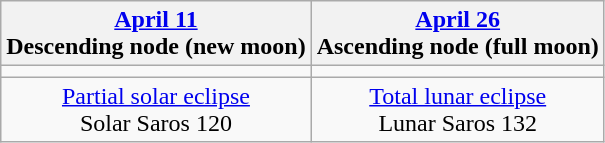<table class="wikitable">
<tr>
<th><a href='#'>April 11</a><br>Descending node (new moon)<br></th>
<th><a href='#'>April 26</a><br>Ascending node (full moon)<br></th>
</tr>
<tr>
<td></td>
<td></td>
</tr>
<tr align=center>
<td><a href='#'>Partial solar eclipse</a><br>Solar Saros 120</td>
<td><a href='#'>Total lunar eclipse</a><br>Lunar Saros 132</td>
</tr>
</table>
